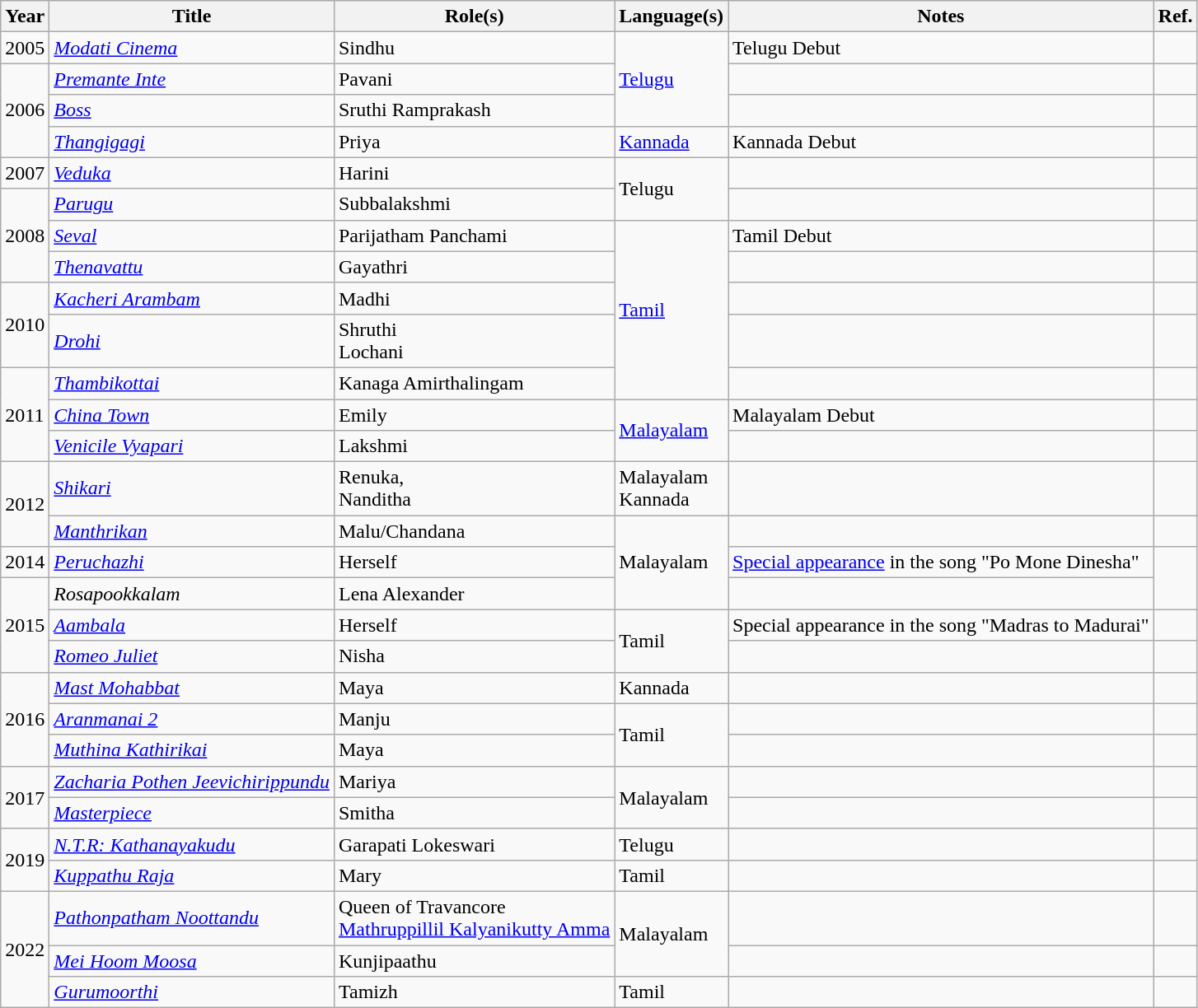<table class="wikitable sortable">
<tr>
<th>Year</th>
<th>Title</th>
<th>Role(s)</th>
<th>Language(s)</th>
<th>Notes</th>
<th>Ref.</th>
</tr>
<tr>
<td>2005</td>
<td><em><a href='#'>Modati Cinema</a></em></td>
<td>Sindhu</td>
<td rowspan=3><a href='#'>Telugu</a></td>
<td>Telugu Debut</td>
<td></td>
</tr>
<tr>
<td rowspan=3>2006</td>
<td><em><a href='#'>Premante Inte</a></em></td>
<td>Pavani</td>
<td></td>
<td></td>
</tr>
<tr>
<td><em><a href='#'>Boss</a></em></td>
<td>Sruthi Ramprakash</td>
<td></td>
<td></td>
</tr>
<tr>
<td><em><a href='#'>Thangigagi</a></em></td>
<td>Priya</td>
<td><a href='#'>Kannada</a></td>
<td>Kannada Debut</td>
<td></td>
</tr>
<tr>
<td>2007</td>
<td><em><a href='#'>Veduka</a></em></td>
<td>Harini</td>
<td rowspan=2>Telugu</td>
<td></td>
<td></td>
</tr>
<tr>
<td rowspan=3>2008</td>
<td><em><a href='#'>Parugu</a></em></td>
<td>Subbalakshmi</td>
<td></td>
<td></td>
</tr>
<tr>
<td><em><a href='#'>Seval</a></em></td>
<td>Parijatham Panchami</td>
<td rowspan=5><a href='#'>Tamil</a></td>
<td>Tamil Debut</td>
<td></td>
</tr>
<tr>
<td><em><a href='#'>Thenavattu</a></em></td>
<td>Gayathri</td>
<td></td>
<td></td>
</tr>
<tr>
<td rowspan=2>2010</td>
<td><em><a href='#'>Kacheri Arambam</a></em></td>
<td>Madhi</td>
<td></td>
<td></td>
</tr>
<tr>
<td><em><a href='#'>Drohi</a></em></td>
<td>Shruthi<br>Lochani</td>
<td></td>
<td></td>
</tr>
<tr>
<td rowspan=3>2011</td>
<td><em><a href='#'>Thambikottai</a></em></td>
<td>Kanaga Amirthalingam</td>
<td></td>
<td></td>
</tr>
<tr>
<td><em><a href='#'>China Town</a></em></td>
<td>Emily</td>
<td rowspan=2><a href='#'>Malayalam</a></td>
<td>Malayalam Debut</td>
<td></td>
</tr>
<tr>
<td><em><a href='#'>Venicile Vyapari</a></em></td>
<td>Lakshmi</td>
<td></td>
<td></td>
</tr>
<tr>
<td rowspan=2>2012</td>
<td><em><a href='#'>Shikari</a></em></td>
<td>Renuka,<br>Nanditha</td>
<td>Malayalam<br>Kannada</td>
<td></td>
<td></td>
</tr>
<tr>
<td><em> <a href='#'>Manthrikan</a></em></td>
<td>Malu/Chandana</td>
<td rowspan=3>Malayalam</td>
<td></td>
<td></td>
</tr>
<tr>
<td rowspan=1>2014</td>
<td><em><a href='#'>Peruchazhi</a></em></td>
<td>Herself</td>
<td><a href='#'>Special appearance</a> in the song "Po Mone Dinesha"</td>
<td rowspan=2></td>
</tr>
<tr>
<td rowspan=3>2015</td>
<td><em>Rosapookkalam</em></td>
<td>Lena Alexander</td>
<td></td>
</tr>
<tr>
<td><em><a href='#'>Aambala</a></em></td>
<td>Herself</td>
<td rowspan=2>Tamil</td>
<td>Special appearance in the song "Madras to Madurai"</td>
<td></td>
</tr>
<tr>
<td><em><a href='#'>Romeo Juliet</a></em></td>
<td>Nisha</td>
<td></td>
<td></td>
</tr>
<tr>
<td rowspan=3>2016</td>
<td><em><a href='#'>Mast Mohabbat</a></em></td>
<td>Maya</td>
<td>Kannada</td>
<td></td>
<td></td>
</tr>
<tr>
<td><em><a href='#'>Aranmanai 2</a></em></td>
<td>Manju</td>
<td rowspan=2>Tamil</td>
<td></td>
<td></td>
</tr>
<tr>
<td><em><a href='#'>Muthina Kathirikai</a></em></td>
<td>Maya</td>
<td></td>
<td></td>
</tr>
<tr>
<td rowspan=2>2017</td>
<td><em><a href='#'>Zacharia Pothen Jeevichirippundu</a></em></td>
<td>Mariya</td>
<td rowspan=2>Malayalam</td>
<td></td>
<td></td>
</tr>
<tr>
<td><em><a href='#'>Masterpiece</a></em></td>
<td>Smitha</td>
<td></td>
<td></td>
</tr>
<tr>
<td rowspan=2>2019</td>
<td><em><a href='#'>N.T.R: Kathanayakudu</a></em></td>
<td>Garapati Lokeswari</td>
<td>Telugu</td>
<td></td>
<td></td>
</tr>
<tr>
<td><em><a href='#'>Kuppathu Raja</a></em></td>
<td>Mary</td>
<td>Tamil</td>
<td></td>
<td></td>
</tr>
<tr>
<td Rowspan=3>2022</td>
<td><em><a href='#'>Pathonpatham Noottandu</a></em></td>
<td>Queen of Travancore <br> <a href='#'>Mathruppillil Kalyanikutty Amma</a></td>
<td rowspan=2>Malayalam</td>
<td></td>
<td></td>
</tr>
<tr>
<td><em><a href='#'>Mei Hoom Moosa</a></em></td>
<td>Kunjipaathu</td>
<td></td>
<td></td>
</tr>
<tr>
<td><em><a href='#'>Gurumoorthi</a></em></td>
<td>Tamizh</td>
<td>Tamil</td>
<td></td>
<td></td>
</tr>
</table>
